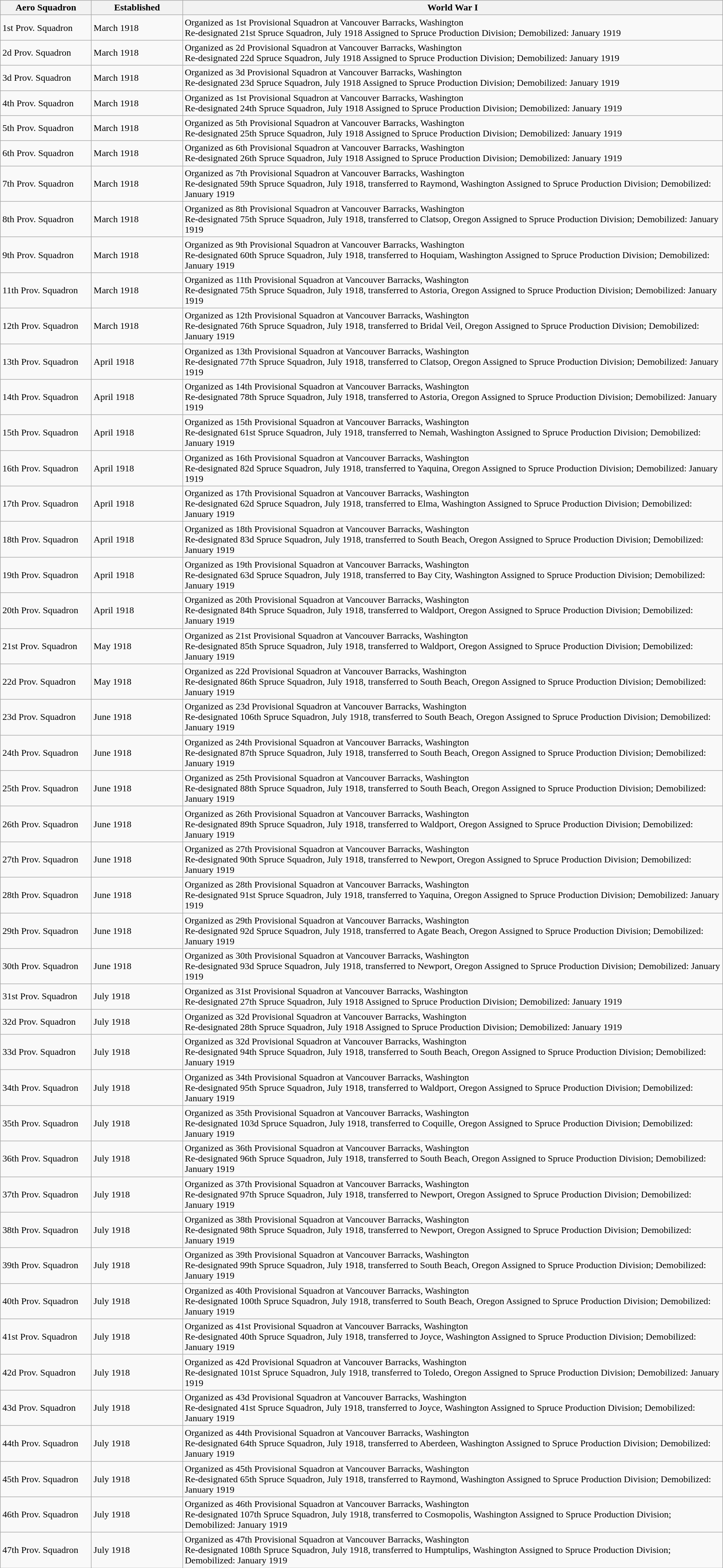<table class="wikitable">
<tr>
<th scope="col" width="150">Aero Squadron</th>
<th scope="col" width="150">Established</th>
<th scope="col">World War I</th>
</tr>
<tr valign="center">
<td>1st Prov. Squadron</td>
<td>March 1918</td>
<td>Organized as 1st Provisional Squadron at Vancouver Barracks, Washington<br>Re-designated 21st Spruce Squadron, July 1918 Assigned to Spruce Production Division; Demobilized:  January 1919</td>
</tr>
<tr valign="center">
<td>2d Prov. Squadron</td>
<td>March 1918</td>
<td>Organized as 2d Provisional Squadron at Vancouver Barracks, Washington<br>Re-designated 22d Spruce Squadron, July 1918 Assigned to Spruce Production Division; Demobilized:  January 1919</td>
</tr>
<tr valign="center">
<td>3d Prov. Squadron</td>
<td>March 1918</td>
<td>Organized as 3d Provisional Squadron at Vancouver Barracks, Washington<br>Re-designated 23d Spruce Squadron, July 1918 Assigned to Spruce Production Division; Demobilized:  January 1919</td>
</tr>
<tr valign="center">
<td>4th Prov. Squadron</td>
<td>March 1918</td>
<td>Organized as 1st Provisional Squadron at Vancouver Barracks, Washington<br>Re-designated 24th Spruce Squadron, July 1918 Assigned to Spruce Production Division; Demobilized:  January 1919</td>
</tr>
<tr valign="center">
<td>5th Prov. Squadron</td>
<td>March 1918</td>
<td>Organized as 5th Provisional Squadron at Vancouver Barracks, Washington<br>Re-designated 25th Spruce Squadron, July 1918 Assigned to Spruce Production Division; Demobilized:  January 1919</td>
</tr>
<tr valign="center">
<td>6th Prov. Squadron</td>
<td>March 1918</td>
<td>Organized as 6th Provisional Squadron at Vancouver Barracks, Washington<br>Re-designated 26th Spruce Squadron, July 1918 Assigned to Spruce Production Division; Demobilized:  January 1919</td>
</tr>
<tr valign="center">
<td>7th Prov. Squadron</td>
<td>March 1918</td>
<td>Organized as 7th Provisional Squadron at Vancouver Barracks, Washington<br>Re-designated 59th Spruce Squadron, July 1918, transferred to Raymond, Washington Assigned to Spruce Production Division; Demobilized:  January 1919</td>
</tr>
<tr valign="center">
<td>8th Prov. Squadron</td>
<td>March 1918</td>
<td>Organized as 8th Provisional Squadron at Vancouver Barracks, Washington<br>Re-designated 75th Spruce Squadron, July 1918, transferred to Clatsop, Oregon Assigned to Spruce Production Division; Demobilized:  January 1919</td>
</tr>
<tr valign="center">
<td>9th Prov. Squadron</td>
<td>March 1918</td>
<td>Organized as 9th Provisional Squadron at Vancouver Barracks, Washington<br>Re-designated 60th Spruce Squadron, July 1918, transferred to Hoquiam, Washington Assigned to Spruce Production Division; Demobilized:  January 1919</td>
</tr>
<tr valign="center">
<td>11th Prov. Squadron</td>
<td>March 1918</td>
<td>Organized as 11th Provisional Squadron at Vancouver Barracks, Washington<br>Re-designated 75th Spruce Squadron, July 1918, transferred to Astoria, Oregon Assigned to Spruce Production Division; Demobilized:  January 1919</td>
</tr>
<tr valign="center">
<td>12th Prov. Squadron</td>
<td>March 1918</td>
<td>Organized as 12th Provisional Squadron at Vancouver Barracks, Washington<br>Re-designated 76th Spruce Squadron, July 1918, transferred to Bridal Veil, Oregon Assigned to Spruce Production Division; Demobilized:  January 1919</td>
</tr>
<tr valign="center">
<td>13th Prov. Squadron</td>
<td>April 1918</td>
<td>Organized as 13th Provisional Squadron at Vancouver Barracks, Washington<br>Re-designated 77th Spruce Squadron, July 1918, transferred to Clatsop, Oregon Assigned to Spruce Production Division; Demobilized:  January 1919</td>
</tr>
<tr valign="center">
<td>14th Prov. Squadron</td>
<td>April 1918</td>
<td>Organized as 14th Provisional Squadron at Vancouver Barracks, Washington<br>Re-designated 78th Spruce Squadron, July 1918, transferred to Astoria, Oregon Assigned to Spruce Production Division; Demobilized:  January 1919</td>
</tr>
<tr valign="center">
<td>15th Prov. Squadron</td>
<td>April 1918</td>
<td>Organized as 15th Provisional Squadron at Vancouver Barracks, Washington<br>Re-designated 61st Spruce Squadron, July 1918, transferred to Nemah, Washington Assigned to Spruce Production Division; Demobilized:  January 1919</td>
</tr>
<tr valign="center">
<td>16th Prov. Squadron</td>
<td>April 1918</td>
<td>Organized as 16th Provisional Squadron at Vancouver Barracks, Washington<br>Re-designated 82d Spruce Squadron, July 1918, transferred to Yaquina, Oregon Assigned to Spruce Production Division; Demobilized:  January 1919</td>
</tr>
<tr valign="center">
<td>17th Prov. Squadron</td>
<td>April 1918</td>
<td>Organized as 17th Provisional Squadron at Vancouver Barracks, Washington<br>Re-designated 62d Spruce Squadron, July 1918, transferred to Elma, Washington Assigned to Spruce Production Division; Demobilized:  January 1919</td>
</tr>
<tr valign="center">
<td>18th Prov. Squadron</td>
<td>April 1918</td>
<td>Organized as 18th Provisional Squadron at Vancouver Barracks, Washington<br>Re-designated 83d Spruce Squadron, July 1918, transferred to South Beach, Oregon Assigned to Spruce Production Division; Demobilized:  January 1919</td>
</tr>
<tr valign="center">
<td>19th Prov. Squadron</td>
<td>April 1918</td>
<td>Organized as 19th Provisional Squadron at Vancouver Barracks, Washington<br>Re-designated 63d Spruce Squadron, July 1918, transferred to Bay City, Washington Assigned to Spruce Production Division; Demobilized:  January 1919</td>
</tr>
<tr valign="center">
<td>20th Prov. Squadron</td>
<td>April 1918</td>
<td>Organized as 20th Provisional Squadron at Vancouver Barracks, Washington<br>Re-designated 84th Spruce Squadron, July 1918, transferred to Waldport, Oregon Assigned to Spruce Production Division; Demobilized:  January 1919</td>
</tr>
<tr valign="center">
<td>21st Prov. Squadron</td>
<td>May 1918</td>
<td>Organized as 21st Provisional Squadron at Vancouver Barracks, Washington<br>Re-designated 85th Spruce Squadron, July 1918, transferred to Waldport, Oregon Assigned to Spruce Production Division; Demobilized:  January 1919</td>
</tr>
<tr valign="center">
<td>22d Prov. Squadron</td>
<td>May 1918</td>
<td>Organized as 22d Provisional Squadron at Vancouver Barracks, Washington<br>Re-designated 86th Spruce Squadron, July 1918, transferred to South Beach, Oregon Assigned to Spruce Production Division; Demobilized:  January 1919</td>
</tr>
<tr valign="center">
<td>23d Prov. Squadron</td>
<td>June 1918</td>
<td>Organized as 23d Provisional Squadron at Vancouver Barracks, Washington<br>Re-designated 106th Spruce Squadron, July 1918, transferred to South Beach, Oregon Assigned to Spruce Production Division; Demobilized:  January 1919</td>
</tr>
<tr valign="center">
<td>24th Prov. Squadron</td>
<td>June 1918</td>
<td>Organized as 24th Provisional Squadron at Vancouver Barracks, Washington<br>Re-designated 87th Spruce Squadron, July 1918, transferred to South Beach, Oregon Assigned to Spruce Production Division; Demobilized:  January 1919</td>
</tr>
<tr valign="center">
<td>25th Prov. Squadron</td>
<td>June 1918</td>
<td>Organized as 25th Provisional Squadron at Vancouver Barracks, Washington<br>Re-designated 88th Spruce Squadron, July 1918, transferred to South Beach, Oregon Assigned to Spruce Production Division; Demobilized:  January 1919</td>
</tr>
<tr valign="center">
<td>26th Prov. Squadron</td>
<td>June 1918</td>
<td>Organized as 26th Provisional Squadron at Vancouver Barracks, Washington<br>Re-designated 89th Spruce Squadron, July 1918, transferred to Waldport, Oregon Assigned to Spruce Production Division; Demobilized:  January 1919</td>
</tr>
<tr valign="center">
<td>27th Prov. Squadron</td>
<td>June 1918</td>
<td>Organized as 27th Provisional Squadron at Vancouver Barracks, Washington<br>Re-designated 90th Spruce Squadron, July 1918, transferred to Newport, Oregon Assigned to Spruce Production Division; Demobilized:  January 1919</td>
</tr>
<tr valign="center">
<td>28th Prov. Squadron</td>
<td>June 1918</td>
<td>Organized as 28th Provisional Squadron at Vancouver Barracks, Washington<br>Re-designated 91st Spruce Squadron, July 1918, transferred to Yaquina, Oregon Assigned to Spruce Production Division; Demobilized:  January 1919</td>
</tr>
<tr valign="center">
<td>29th Prov. Squadron</td>
<td>June 1918</td>
<td>Organized as 29th Provisional Squadron at Vancouver Barracks, Washington<br>Re-designated 92d Spruce Squadron, July 1918, transferred to Agate Beach, Oregon Assigned to Spruce Production Division; Demobilized:  January 1919</td>
</tr>
<tr valign="center">
<td>30th Prov. Squadron</td>
<td>June 1918</td>
<td>Organized as 30th Provisional Squadron at Vancouver Barracks, Washington<br>Re-designated 93d Spruce Squadron, July 1918, transferred to Newport, Oregon Assigned to Spruce Production Division; Demobilized:  January 1919</td>
</tr>
<tr valign="center">
<td>31st Prov. Squadron</td>
<td>July 1918</td>
<td>Organized as 31st Provisional Squadron at Vancouver Barracks, Washington<br>Re-designated 27th Spruce Squadron, July 1918 Assigned to Spruce Production Division; Demobilized:  January 1919</td>
</tr>
<tr valign="center">
<td>32d Prov. Squadron</td>
<td>July 1918</td>
<td>Organized as 32d Provisional Squadron at Vancouver Barracks, Washington<br>Re-designated 28th Spruce Squadron, July 1918 Assigned to Spruce Production Division; Demobilized:  January 1919</td>
</tr>
<tr valign="center">
<td>33d Prov. Squadron</td>
<td>July 1918</td>
<td>Organized as 32d Provisional Squadron at Vancouver Barracks, Washington<br>Re-designated 94th Spruce Squadron, July 1918, transferred to South Beach, Oregon Assigned to Spruce Production Division; Demobilized:  January 1919</td>
</tr>
<tr valign="center">
<td>34th Prov. Squadron</td>
<td>July 1918</td>
<td>Organized as 34th Provisional Squadron at Vancouver Barracks, Washington<br>Re-designated 95th Spruce Squadron, July 1918, transferred to Waldport, Oregon Assigned to Spruce Production Division; Demobilized:  January 1919</td>
</tr>
<tr valign="center">
<td>35th Prov. Squadron</td>
<td>July 1918</td>
<td>Organized as 35th Provisional Squadron at Vancouver Barracks, Washington<br>Re-designated 103d Spruce Squadron, July 1918, transferred to Coquille, Oregon Assigned to Spruce Production Division; Demobilized:  January 1919</td>
</tr>
<tr valign="center">
<td>36th Prov. Squadron</td>
<td>July 1918</td>
<td>Organized as 36th Provisional Squadron at Vancouver Barracks, Washington<br>Re-designated 96th Spruce Squadron, July 1918, transferred to South Beach, Oregon Assigned to Spruce Production Division; Demobilized:  January 1919</td>
</tr>
<tr valign="center">
<td>37th Prov. Squadron</td>
<td>July 1918</td>
<td>Organized as 37th Provisional Squadron at Vancouver Barracks, Washington<br>Re-designated 97th Spruce Squadron, July 1918, transferred to Newport, Oregon Assigned to Spruce Production Division; Demobilized:  January 1919</td>
</tr>
<tr valign="center">
<td>38th Prov. Squadron</td>
<td>July 1918</td>
<td>Organized as 38th Provisional Squadron at Vancouver Barracks, Washington<br>Re-designated 98th Spruce Squadron, July 1918, transferred to Newport, Oregon Assigned to Spruce Production Division; Demobilized:  January 1919</td>
</tr>
<tr valign="center">
<td>39th Prov. Squadron</td>
<td>July 1918</td>
<td>Organized as 39th Provisional Squadron at Vancouver Barracks, Washington<br>Re-designated 99th Spruce Squadron, July 1918, transferred to South Beach, Oregon Assigned to Spruce Production Division; Demobilized:  January 1919</td>
</tr>
<tr valign="center">
<td>40th Prov. Squadron</td>
<td>July 1918</td>
<td>Organized as 40th Provisional Squadron at Vancouver Barracks, Washington<br>Re-designated 100th Spruce Squadron, July 1918, transferred to South Beach, Oregon Assigned to Spruce Production Division; Demobilized:  January 1919</td>
</tr>
<tr valign="center">
<td>41st Prov. Squadron</td>
<td>July 1918</td>
<td>Organized as 41st Provisional Squadron at Vancouver Barracks, Washington<br>Re-designated 40th Spruce Squadron, July 1918, transferred to Joyce, Washington Assigned to Spruce Production Division; Demobilized:  January 1919</td>
</tr>
<tr valign="center">
<td>42d Prov. Squadron</td>
<td>July 1918</td>
<td>Organized as 42d Provisional Squadron at Vancouver Barracks, Washington<br>Re-designated 101st Spruce Squadron, July 1918, transferred to Toledo, Oregon Assigned to Spruce Production Division; Demobilized:  January 1919</td>
</tr>
<tr valign="center">
<td>43d Prov. Squadron</td>
<td>July 1918</td>
<td>Organized as 43d Provisional Squadron at Vancouver Barracks, Washington<br>Re-designated 41st Spruce Squadron, July 1918, transferred to Joyce, Washington Assigned to Spruce Production Division; Demobilized:  January 1919</td>
</tr>
<tr valign="center">
<td>44th Prov. Squadron</td>
<td>July 1918</td>
<td>Organized as 44th Provisional Squadron at Vancouver Barracks, Washington<br>Re-designated 64th Spruce Squadron, July 1918, transferred to Aberdeen, Washington Assigned to Spruce Production Division; Demobilized:  January 1919</td>
</tr>
<tr valign="center">
<td>45th Prov. Squadron</td>
<td>July 1918</td>
<td>Organized as 45th Provisional Squadron at Vancouver Barracks, Washington<br>Re-designated 65th Spruce Squadron, July 1918, transferred to Raymond, Washington Assigned to Spruce Production Division; Demobilized:  January 1919</td>
</tr>
<tr valign="center">
<td>46th Prov. Squadron</td>
<td>July 1918</td>
<td>Organized as 46th Provisional Squadron at Vancouver Barracks, Washington<br>Re-designated 107th Spruce Squadron, July 1918, transferred to Cosmopolis, Washington Assigned to Spruce Production Division; Demobilized:  January 1919</td>
</tr>
<tr valign="center">
<td>47th Prov. Squadron</td>
<td>July 1918</td>
<td>Organized as 47th Provisional Squadron at Vancouver Barracks, Washington<br>Re-designated 108th Spruce Squadron, July 1918, transferred to Humptulips, Washington Assigned to Spruce Production Division; Demobilized:  January 1919</td>
</tr>
</table>
